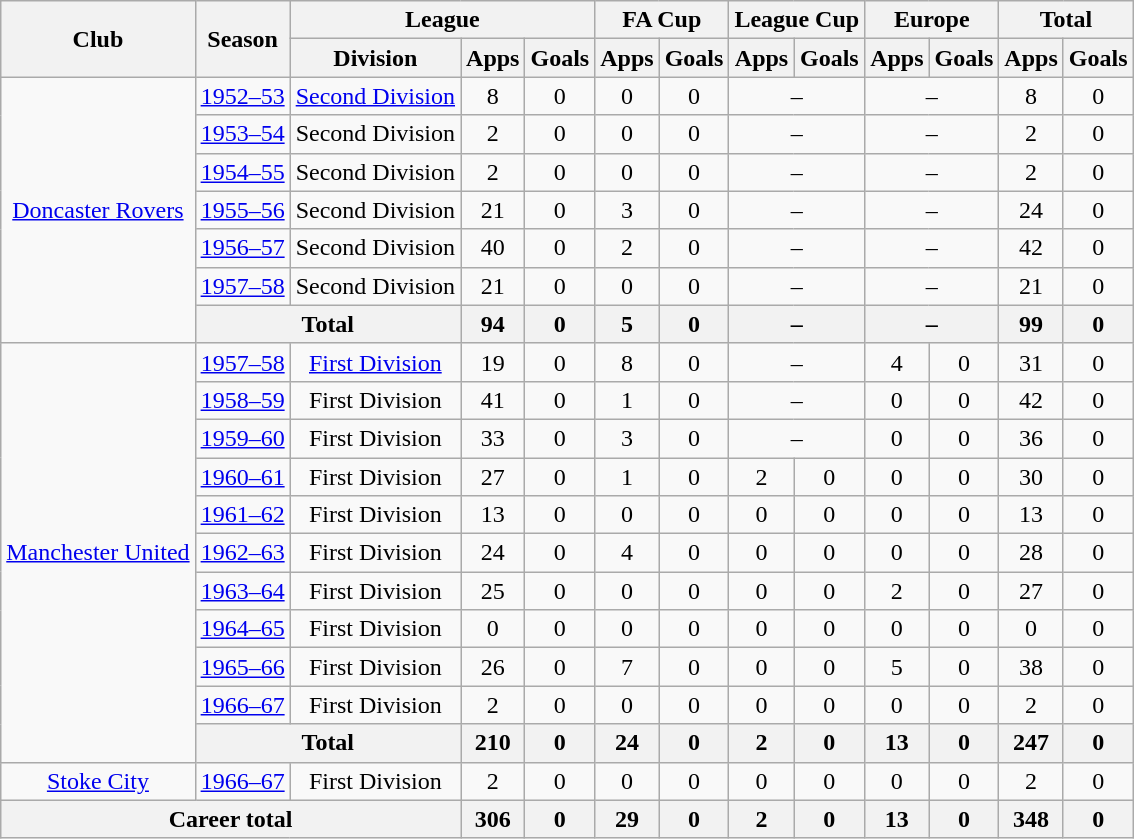<table class="wikitable" style="text-align:center">
<tr>
<th rowspan="2">Club</th>
<th rowspan="2">Season</th>
<th colspan="3">League</th>
<th colspan="2">FA Cup</th>
<th colspan="2">League Cup</th>
<th colspan="2">Europe</th>
<th colspan="2">Total</th>
</tr>
<tr>
<th>Division</th>
<th>Apps</th>
<th>Goals</th>
<th>Apps</th>
<th>Goals</th>
<th>Apps</th>
<th>Goals</th>
<th>Apps</th>
<th>Goals</th>
<th>Apps</th>
<th>Goals</th>
</tr>
<tr>
<td rowspan="7"><a href='#'>Doncaster Rovers</a></td>
<td><a href='#'>1952–53</a></td>
<td><a href='#'>Second Division</a></td>
<td>8</td>
<td>0</td>
<td>0</td>
<td>0</td>
<td colspan="2">–</td>
<td colspan="2">–</td>
<td>8</td>
<td>0</td>
</tr>
<tr>
<td><a href='#'>1953–54</a></td>
<td>Second Division</td>
<td>2</td>
<td>0</td>
<td>0</td>
<td>0</td>
<td colspan="2">–</td>
<td colspan="2">–</td>
<td>2</td>
<td>0</td>
</tr>
<tr>
<td><a href='#'>1954–55</a></td>
<td>Second Division</td>
<td>2</td>
<td>0</td>
<td>0</td>
<td>0</td>
<td colspan="2">–</td>
<td colspan="2">–</td>
<td>2</td>
<td>0</td>
</tr>
<tr>
<td><a href='#'>1955–56</a></td>
<td>Second Division</td>
<td>21</td>
<td>0</td>
<td>3</td>
<td>0</td>
<td colspan="2">–</td>
<td colspan="2">–</td>
<td>24</td>
<td>0</td>
</tr>
<tr>
<td><a href='#'>1956–57</a></td>
<td>Second Division</td>
<td>40</td>
<td>0</td>
<td>2</td>
<td>0</td>
<td colspan="2">–</td>
<td colspan="2">–</td>
<td>42</td>
<td>0</td>
</tr>
<tr>
<td><a href='#'>1957–58</a></td>
<td>Second Division</td>
<td>21</td>
<td>0</td>
<td>0</td>
<td>0</td>
<td colspan="2">–</td>
<td colspan="2">–</td>
<td>21</td>
<td>0</td>
</tr>
<tr>
<th colspan="2">Total</th>
<th>94</th>
<th>0</th>
<th>5</th>
<th>0</th>
<th colspan="2">–</th>
<th colspan="2">–</th>
<th>99</th>
<th>0</th>
</tr>
<tr>
<td rowspan="11"><a href='#'>Manchester United</a></td>
<td><a href='#'>1957–58</a></td>
<td><a href='#'>First Division</a></td>
<td>19</td>
<td>0</td>
<td>8</td>
<td>0</td>
<td colspan="2">–</td>
<td>4</td>
<td>0</td>
<td>31</td>
<td>0</td>
</tr>
<tr>
<td><a href='#'>1958–59</a></td>
<td>First Division</td>
<td>41</td>
<td>0</td>
<td>1</td>
<td>0</td>
<td colspan="2">–</td>
<td>0</td>
<td>0</td>
<td>42</td>
<td>0</td>
</tr>
<tr>
<td><a href='#'>1959–60</a></td>
<td>First Division</td>
<td>33</td>
<td>0</td>
<td>3</td>
<td>0</td>
<td colspan="2">–</td>
<td>0</td>
<td>0</td>
<td>36</td>
<td>0</td>
</tr>
<tr>
<td><a href='#'>1960–61</a></td>
<td>First Division</td>
<td>27</td>
<td>0</td>
<td>1</td>
<td>0</td>
<td>2</td>
<td>0</td>
<td>0</td>
<td>0</td>
<td>30</td>
<td>0</td>
</tr>
<tr>
<td><a href='#'>1961–62</a></td>
<td>First Division</td>
<td>13</td>
<td>0</td>
<td>0</td>
<td>0</td>
<td>0</td>
<td>0</td>
<td>0</td>
<td>0</td>
<td>13</td>
<td>0</td>
</tr>
<tr>
<td><a href='#'>1962–63</a></td>
<td>First Division</td>
<td>24</td>
<td>0</td>
<td>4</td>
<td>0</td>
<td>0</td>
<td>0</td>
<td>0</td>
<td>0</td>
<td>28</td>
<td>0</td>
</tr>
<tr>
<td><a href='#'>1963–64</a></td>
<td>First Division</td>
<td>25</td>
<td>0</td>
<td>0</td>
<td>0</td>
<td>0</td>
<td>0</td>
<td>2</td>
<td>0</td>
<td>27</td>
<td>0</td>
</tr>
<tr>
<td><a href='#'>1964–65</a></td>
<td>First Division</td>
<td>0</td>
<td>0</td>
<td>0</td>
<td>0</td>
<td>0</td>
<td>0</td>
<td>0</td>
<td>0</td>
<td>0</td>
<td>0</td>
</tr>
<tr>
<td><a href='#'>1965–66</a></td>
<td>First Division</td>
<td>26</td>
<td>0</td>
<td>7</td>
<td>0</td>
<td>0</td>
<td>0</td>
<td>5</td>
<td>0</td>
<td>38</td>
<td>0</td>
</tr>
<tr>
<td><a href='#'>1966–67</a></td>
<td>First Division</td>
<td>2</td>
<td>0</td>
<td>0</td>
<td>0</td>
<td>0</td>
<td>0</td>
<td>0</td>
<td>0</td>
<td>2</td>
<td>0</td>
</tr>
<tr>
<th colspan="2">Total</th>
<th>210</th>
<th>0</th>
<th>24</th>
<th>0</th>
<th>2</th>
<th>0</th>
<th>13</th>
<th>0</th>
<th>247</th>
<th>0</th>
</tr>
<tr>
<td><a href='#'>Stoke City</a></td>
<td><a href='#'>1966–67</a></td>
<td>First Division</td>
<td>2</td>
<td>0</td>
<td>0</td>
<td>0</td>
<td>0</td>
<td>0</td>
<td>0</td>
<td>0</td>
<td>2</td>
<td>0</td>
</tr>
<tr>
<th colspan="3">Career total</th>
<th>306</th>
<th>0</th>
<th>29</th>
<th>0</th>
<th>2</th>
<th>0</th>
<th>13</th>
<th>0</th>
<th>348</th>
<th>0</th>
</tr>
</table>
